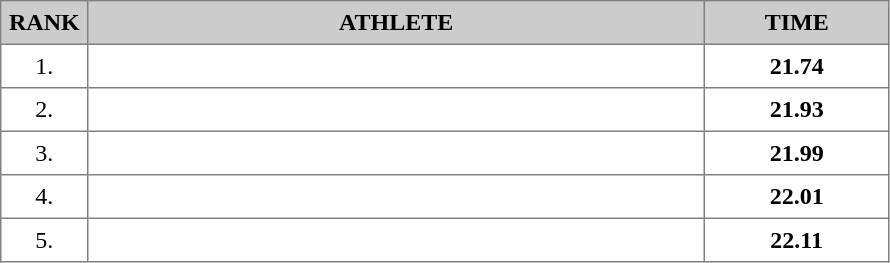<table border="1" cellspacing="2" cellpadding="5" style="border-collapse: collapse; font-size: 100%;">
<tr bgcolor="cccccc">
<th>RANK</th>
<th align="center" style="width: 25em">ATHLETE</th>
<th align="center" style="width: 7em">TIME</th>
</tr>
<tr>
<td align="center">1.</td>
<td></td>
<td align="center"><strong>21.74</strong></td>
</tr>
<tr>
<td align="center">2.</td>
<td></td>
<td align="center"><strong>21.93</strong></td>
</tr>
<tr>
<td align="center">3.</td>
<td></td>
<td align="center"><strong>21.99</strong></td>
</tr>
<tr>
<td align="center">4.</td>
<td></td>
<td align="center"><strong>22.01</strong></td>
</tr>
<tr>
<td align="center">5.</td>
<td></td>
<td align="center"><strong>22.11</strong></td>
</tr>
</table>
